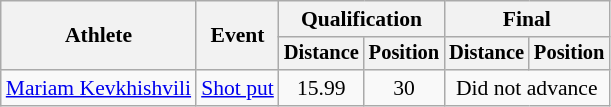<table class=wikitable style="font-size:90%">
<tr>
<th rowspan="2">Athlete</th>
<th rowspan="2">Event</th>
<th colspan="2">Qualification</th>
<th colspan="2">Final</th>
</tr>
<tr style="font-size:95%">
<th>Distance</th>
<th>Position</th>
<th>Distance</th>
<th>Position</th>
</tr>
<tr align=center>
<td align=left><a href='#'>Mariam Kevkhishvili</a></td>
<td align=left><a href='#'>Shot put</a></td>
<td>15.99</td>
<td>30</td>
<td colspan=2>Did not advance</td>
</tr>
</table>
